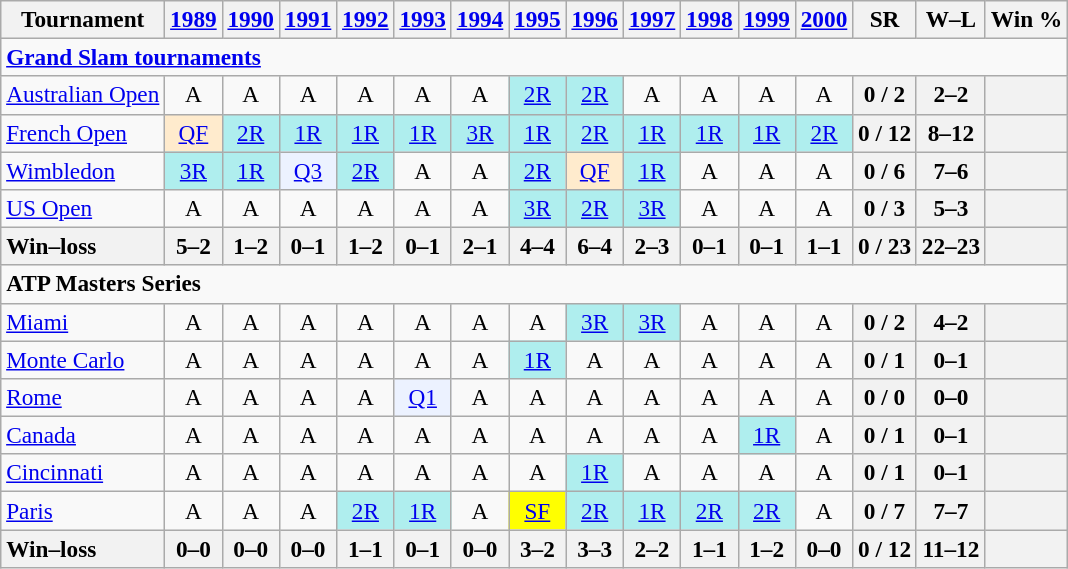<table class=wikitable style=text-align:center;font-size:97%>
<tr>
<th>Tournament</th>
<th><a href='#'>1989</a></th>
<th><a href='#'>1990</a></th>
<th><a href='#'>1991</a></th>
<th><a href='#'>1992</a></th>
<th><a href='#'>1993</a></th>
<th><a href='#'>1994</a></th>
<th><a href='#'>1995</a></th>
<th><a href='#'>1996</a></th>
<th><a href='#'>1997</a></th>
<th><a href='#'>1998</a></th>
<th><a href='#'>1999</a></th>
<th><a href='#'>2000</a></th>
<th>SR</th>
<th>W–L</th>
<th>Win %</th>
</tr>
<tr>
<td colspan=23 align=left><strong><a href='#'>Grand Slam tournaments</a></strong></td>
</tr>
<tr>
<td align=left><a href='#'>Australian Open</a></td>
<td>A</td>
<td>A</td>
<td>A</td>
<td>A</td>
<td>A</td>
<td>A</td>
<td bgcolor=afeeee><a href='#'>2R</a></td>
<td bgcolor=afeeee><a href='#'>2R</a></td>
<td>A</td>
<td>A</td>
<td>A</td>
<td>A</td>
<th>0 / 2</th>
<th>2–2</th>
<th></th>
</tr>
<tr>
<td align=left><a href='#'>French Open</a></td>
<td bgcolor=ffebcd><a href='#'>QF</a></td>
<td bgcolor=afeeee><a href='#'>2R</a></td>
<td bgcolor=afeeee><a href='#'>1R</a></td>
<td bgcolor=afeeee><a href='#'>1R</a></td>
<td bgcolor=afeeee><a href='#'>1R</a></td>
<td bgcolor=afeeee><a href='#'>3R</a></td>
<td bgcolor=afeeee><a href='#'>1R</a></td>
<td bgcolor=afeeee><a href='#'>2R</a></td>
<td bgcolor=afeeee><a href='#'>1R</a></td>
<td bgcolor=afeeee><a href='#'>1R</a></td>
<td bgcolor=afeeee><a href='#'>1R</a></td>
<td bgcolor=afeeee><a href='#'>2R</a></td>
<th>0 / 12</th>
<th>8–12</th>
<th></th>
</tr>
<tr>
<td align=left><a href='#'>Wimbledon</a></td>
<td bgcolor=afeeee><a href='#'>3R</a></td>
<td bgcolor=afeeee><a href='#'>1R</a></td>
<td bgcolor=ecf2ff><a href='#'>Q3</a></td>
<td bgcolor=afeeee><a href='#'>2R</a></td>
<td>A</td>
<td>A</td>
<td bgcolor=afeeee><a href='#'>2R</a></td>
<td bgcolor=ffebcd><a href='#'>QF</a></td>
<td bgcolor=afeeee><a href='#'>1R</a></td>
<td>A</td>
<td>A</td>
<td>A</td>
<th>0 / 6</th>
<th>7–6</th>
<th></th>
</tr>
<tr>
<td align=left><a href='#'>US Open</a></td>
<td>A</td>
<td>A</td>
<td>A</td>
<td>A</td>
<td>A</td>
<td>A</td>
<td bgcolor=afeeee><a href='#'>3R</a></td>
<td bgcolor=afeeee><a href='#'>2R</a></td>
<td bgcolor=afeeee><a href='#'>3R</a></td>
<td>A</td>
<td>A</td>
<td>A</td>
<th>0 / 3</th>
<th>5–3</th>
<th></th>
</tr>
<tr>
<th style=text-align:left>Win–loss</th>
<th>5–2</th>
<th>1–2</th>
<th>0–1</th>
<th>1–2</th>
<th>0–1</th>
<th>2–1</th>
<th>4–4</th>
<th>6–4</th>
<th>2–3</th>
<th>0–1</th>
<th>0–1</th>
<th>1–1</th>
<th>0 / 23</th>
<th>22–23</th>
<th></th>
</tr>
<tr>
<td colspan=23 align=left><strong>ATP Masters Series</strong></td>
</tr>
<tr>
<td align=left><a href='#'>Miami</a></td>
<td>A</td>
<td>A</td>
<td>A</td>
<td>A</td>
<td>A</td>
<td>A</td>
<td>A</td>
<td bgcolor=afeeee><a href='#'>3R</a></td>
<td bgcolor=afeeee><a href='#'>3R</a></td>
<td>A</td>
<td>A</td>
<td>A</td>
<th>0 / 2</th>
<th>4–2</th>
<th></th>
</tr>
<tr>
<td align=left><a href='#'>Monte Carlo</a></td>
<td>A</td>
<td>A</td>
<td>A</td>
<td>A</td>
<td>A</td>
<td>A</td>
<td bgcolor=afeeee><a href='#'>1R</a></td>
<td>A</td>
<td>A</td>
<td>A</td>
<td>A</td>
<td>A</td>
<th>0 / 1</th>
<th>0–1</th>
<th></th>
</tr>
<tr>
<td align=left><a href='#'>Rome</a></td>
<td>A</td>
<td>A</td>
<td>A</td>
<td>A</td>
<td bgcolor=ecf2ff><a href='#'>Q1</a></td>
<td>A</td>
<td>A</td>
<td>A</td>
<td>A</td>
<td>A</td>
<td>A</td>
<td>A</td>
<th>0 / 0</th>
<th>0–0</th>
<th></th>
</tr>
<tr>
<td align=left><a href='#'>Canada</a></td>
<td>A</td>
<td>A</td>
<td>A</td>
<td>A</td>
<td>A</td>
<td>A</td>
<td>A</td>
<td>A</td>
<td>A</td>
<td>A</td>
<td bgcolor=afeeee><a href='#'>1R</a></td>
<td>A</td>
<th>0 / 1</th>
<th>0–1</th>
<th></th>
</tr>
<tr>
<td align=left><a href='#'>Cincinnati</a></td>
<td>A</td>
<td>A</td>
<td>A</td>
<td>A</td>
<td>A</td>
<td>A</td>
<td>A</td>
<td bgcolor=afeeee><a href='#'>1R</a></td>
<td>A</td>
<td>A</td>
<td>A</td>
<td>A</td>
<th>0 / 1</th>
<th>0–1</th>
<th></th>
</tr>
<tr>
<td align=left><a href='#'>Paris</a></td>
<td>A</td>
<td>A</td>
<td>A</td>
<td bgcolor=afeeee><a href='#'>2R</a></td>
<td bgcolor=afeeee><a href='#'>1R</a></td>
<td>A</td>
<td bgcolor=yellow><a href='#'>SF</a></td>
<td bgcolor=afeeee><a href='#'>2R</a></td>
<td bgcolor=afeeee><a href='#'>1R</a></td>
<td bgcolor=afeeee><a href='#'>2R</a></td>
<td bgcolor=afeeee><a href='#'>2R</a></td>
<td>A</td>
<th>0 / 7</th>
<th>7–7</th>
<th></th>
</tr>
<tr>
<th style=text-align:left>Win–loss</th>
<th>0–0</th>
<th>0–0</th>
<th>0–0</th>
<th>1–1</th>
<th>0–1</th>
<th>0–0</th>
<th>3–2</th>
<th>3–3</th>
<th>2–2</th>
<th>1–1</th>
<th>1–2</th>
<th>0–0</th>
<th>0 / 12</th>
<th>11–12</th>
<th></th>
</tr>
</table>
